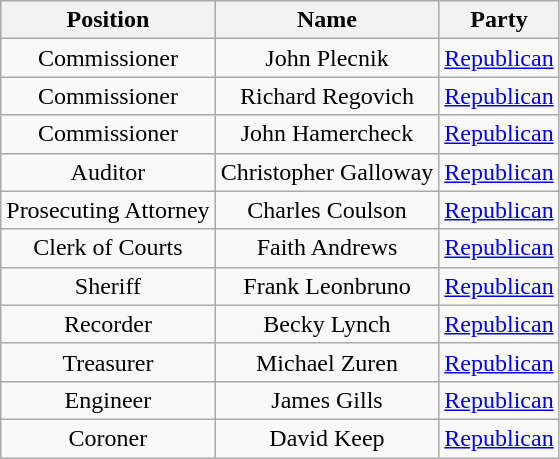<table class="wikitable" style="text-align:center">
<tr>
<th>Position</th>
<th>Name</th>
<th>Party</th>
</tr>
<tr>
<td>Commissioner</td>
<td>John Plecnik</td>
<td><a href='#'>Republican</a></td>
</tr>
<tr>
<td>Commissioner</td>
<td>Richard Regovich</td>
<td><a href='#'>Republican</a></td>
</tr>
<tr>
<td>Commissioner</td>
<td>John Hamercheck</td>
<td><a href='#'>Republican</a></td>
</tr>
<tr>
<td>Auditor</td>
<td>Christopher Galloway</td>
<td><a href='#'>Republican</a></td>
</tr>
<tr>
<td>Prosecuting Attorney</td>
<td>Charles Coulson</td>
<td><a href='#'>Republican</a></td>
</tr>
<tr>
<td>Clerk of Courts</td>
<td>Faith Andrews</td>
<td><a href='#'>Republican</a></td>
</tr>
<tr>
<td>Sheriff</td>
<td>Frank Leonbruno</td>
<td><a href='#'>Republican</a></td>
</tr>
<tr>
<td>Recorder</td>
<td>Becky Lynch</td>
<td><a href='#'>Republican</a></td>
</tr>
<tr>
<td>Treasurer</td>
<td>Michael Zuren</td>
<td><a href='#'>Republican</a></td>
</tr>
<tr>
<td>Engineer</td>
<td>James Gills</td>
<td><a href='#'>Republican</a></td>
</tr>
<tr>
<td>Coroner</td>
<td>David Keep</td>
<td><a href='#'>Republican</a></td>
</tr>
</table>
